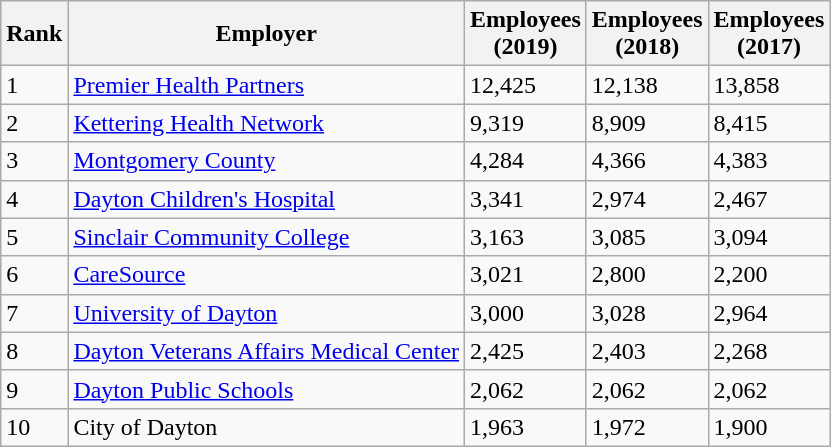<table class="wikitable sortable">
<tr>
<th>Rank</th>
<th>Employer</th>
<th>Employees<br>(2019)</th>
<th>Employees<br>(2018)</th>
<th>Employees<br>(2017)</th>
</tr>
<tr>
<td>1</td>
<td><a href='#'>Premier Health Partners</a></td>
<td>12,425</td>
<td>12,138</td>
<td>13,858</td>
</tr>
<tr>
<td>2</td>
<td><a href='#'>Kettering Health Network</a></td>
<td>9,319</td>
<td>8,909</td>
<td>8,415</td>
</tr>
<tr>
<td>3</td>
<td><a href='#'>Montgomery County</a></td>
<td>4,284</td>
<td>4,366</td>
<td>4,383</td>
</tr>
<tr>
<td>4</td>
<td><a href='#'>Dayton Children's Hospital</a></td>
<td>3,341</td>
<td>2,974</td>
<td>2,467</td>
</tr>
<tr>
<td>5</td>
<td><a href='#'>Sinclair Community College</a></td>
<td>3,163</td>
<td>3,085</td>
<td>3,094</td>
</tr>
<tr>
<td>6</td>
<td><a href='#'>CareSource</a></td>
<td>3,021</td>
<td>2,800</td>
<td>2,200</td>
</tr>
<tr>
<td>7</td>
<td><a href='#'>University of Dayton</a></td>
<td>3,000</td>
<td>3,028</td>
<td>2,964</td>
</tr>
<tr>
<td>8</td>
<td><a href='#'>Dayton Veterans Affairs Medical Center</a></td>
<td>2,425</td>
<td>2,403</td>
<td>2,268</td>
</tr>
<tr>
<td>9</td>
<td><a href='#'>Dayton Public Schools</a></td>
<td>2,062</td>
<td>2,062</td>
<td>2,062</td>
</tr>
<tr>
<td>10</td>
<td>City of Dayton</td>
<td>1,963</td>
<td>1,972</td>
<td>1,900</td>
</tr>
</table>
